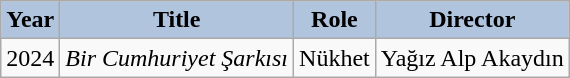<table class="wikitable">
<tr>
<th style="background:#B0C4DE;">Year</th>
<th style="background:#B0C4DE;">Title</th>
<th style="background:#B0C4DE;">Role</th>
<th style="background:#B0C4DE;">Director</th>
</tr>
<tr>
<td>2024</td>
<td><em>Bir Cumhuriyet Şarkısı</em></td>
<td>Nükhet</td>
<td>Yağız Alp Akaydın</td>
</tr>
</table>
